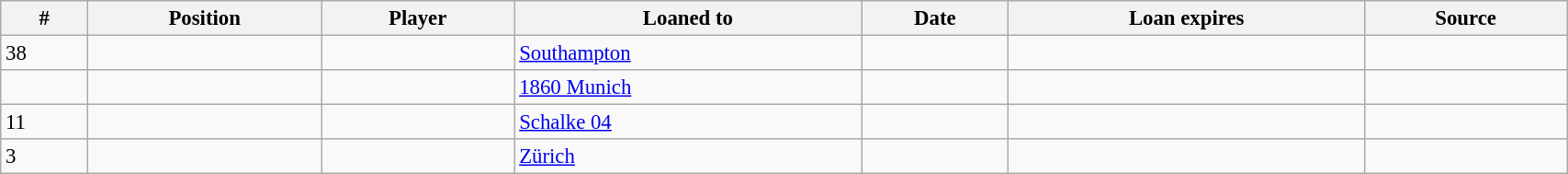<table class="wikitable sortable" style="width:90%; text-align:center; font-size:95%; text-align:left;">
<tr>
<th>#</th>
<th>Position</th>
<th>Player</th>
<th>Loaned to</th>
<th>Date</th>
<th>Loan expires</th>
<th>Source</th>
</tr>
<tr>
<td>38</td>
<td></td>
<td></td>
<td> <a href='#'>Southampton</a></td>
<td></td>
<td></td>
<td></td>
</tr>
<tr>
<td></td>
<td></td>
<td></td>
<td> <a href='#'>1860 Munich</a></td>
<td></td>
<td></td>
<td></td>
</tr>
<tr>
<td>11</td>
<td></td>
<td></td>
<td> <a href='#'>Schalke 04</a></td>
<td></td>
<td></td>
<td></td>
</tr>
<tr>
<td>3</td>
<td></td>
<td></td>
<td> <a href='#'>Zürich</a></td>
<td></td>
<td></td>
<td></td>
</tr>
</table>
